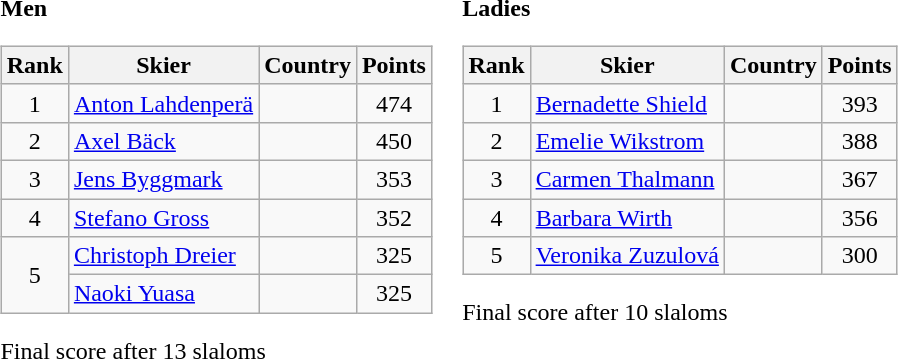<table>
<tr>
<td><br><strong>Men</strong><table class="wikitable">
<tr class="backgroundcolor5">
<th>Rank</th>
<th>Skier</th>
<th>Country</th>
<th>Points</th>
</tr>
<tr>
<td align="center">1</td>
<td><a href='#'>Anton Lahdenperä</a></td>
<td></td>
<td align="center">474</td>
</tr>
<tr>
<td align="center">2</td>
<td><a href='#'>Axel Bäck</a></td>
<td></td>
<td align="center">450</td>
</tr>
<tr>
<td align="center">3</td>
<td><a href='#'>Jens Byggmark</a></td>
<td></td>
<td align="center">353</td>
</tr>
<tr>
<td align="center">4</td>
<td><a href='#'>Stefano Gross</a></td>
<td></td>
<td align="center">352</td>
</tr>
<tr>
<td rowspan="2" align="center">5</td>
<td><a href='#'>Christoph Dreier</a></td>
<td></td>
<td align="center">325</td>
</tr>
<tr>
<td><a href='#'>Naoki Yuasa</a></td>
<td></td>
<td align="center">325</td>
</tr>
</table>
Final score after 13 slaloms</td>
<td valign="top"><br><strong>Ladies</strong><table class="wikitable">
<tr class="backgroundcolor5">
<th>Rank</th>
<th>Skier</th>
<th>Country</th>
<th>Points</th>
</tr>
<tr>
<td align="center">1</td>
<td><a href='#'>Bernadette Shield</a></td>
<td></td>
<td align="center">393</td>
</tr>
<tr>
<td align="center">2</td>
<td><a href='#'>Emelie Wikstrom</a></td>
<td></td>
<td align="center">388</td>
</tr>
<tr>
<td align="center">3</td>
<td><a href='#'>Carmen Thalmann</a></td>
<td></td>
<td align="center">367</td>
</tr>
<tr>
<td align="center">4</td>
<td><a href='#'>Barbara Wirth</a></td>
<td></td>
<td align="center">356</td>
</tr>
<tr>
<td align="center">5</td>
<td><a href='#'>Veronika Zuzulová</a></td>
<td></td>
<td align="center">300</td>
</tr>
</table>
Final score after 10 slaloms</td>
</tr>
</table>
